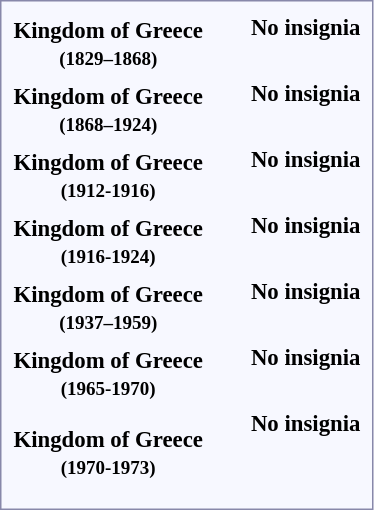<table style="border:1px solid #8888aa; background-color:#f7f8ff; padding:5px; font-size:95%; margin: 0px 12px 12px 0px;">
<tr style="text-align:center;">
<th rowspan=2><strong> Kingdom of Greece</strong><br><small>(1829–1868)</small></th>
<td colspan=6 rowspan=2></td>
<td colspan=2></td>
<td colspan=2></td>
<td colspan=6></td>
<td colspan=6></td>
<td colspan=4></td>
<td colspan=2 rowspan=2></td>
<td colspan=8><strong>No insignia</strong></td>
</tr>
<tr style="text-align:center;">
<td colspan=2><br></td>
<td colspan=2><br></td>
<td colspan=6><br></td>
<td colspan=6><br></td>
<td colspan=4><br></td>
<td colspan=8><br></td>
</tr>
<tr style="text-align:center;">
<th rowspan=2><strong> Kingdom of Greece</strong><br><small>(1868–1924)</small></th>
<td colspan=6 rowspan=2></td>
<td colspan=2></td>
<td colspan=2></td>
<td colspan=6></td>
<td colspan=6></td>
<td colspan=4></td>
<td colspan=2 rowspan=2></td>
<td colspan=8><strong>No insignia</strong></td>
</tr>
<tr style="text-align:center;">
<td colspan=2><br></td>
<td colspan=2><br></td>
<td colspan=6><br></td>
<td colspan=6><br></td>
<td colspan=4><br></td>
<td colspan=8><br></td>
</tr>
<tr style="text-align:center;">
<th rowspan=2><strong> Kingdom of Greece</strong><br><small>(1912-1916)</small></th>
<td colspan=6 rowspan=2></td>
<td colspan=2></td>
<td colspan=2></td>
<td colspan=6></td>
<td colspan=6></td>
<td colspan=4></td>
<td colspan=2 rowspan=2></td>
<td colspan=8><strong>No insignia</strong></td>
</tr>
<tr style="text-align:center;">
<td colspan=2><br></td>
<td colspan=2><br></td>
<td colspan=6><br></td>
<td colspan=6><br></td>
<td colspan=4><br></td>
<td colspan=8><br></td>
</tr>
<tr style="text-align:center;">
<th rowspan=2><strong> Kingdom of Greece</strong><br><small>(1916-1924)</small></th>
<td colspan=6 rowspan=2></td>
<td colspan=2></td>
<td colspan=2></td>
<td colspan=6></td>
<td colspan=6></td>
<td colspan=4></td>
<td colspan=2 rowspan=2></td>
<td colspan=8><strong>No insignia</strong></td>
</tr>
<tr style="text-align:center;">
<td colspan=2><br></td>
<td colspan=2><br></td>
<td colspan=6><br></td>
<td colspan=6><br></td>
<td colspan=4><br></td>
<td colspan=8><br></td>
</tr>
<tr style="text-align:center;">
<th rowspan=2><strong> Kingdom of Greece</strong><br><small>(1937–1959)</small></th>
<td colspan=6 rowspan=2></td>
<td colspan=2></td>
<td colspan=2></td>
<td colspan=6></td>
<td colspan=6></td>
<td colspan=4></td>
<td colspan=2 rowspan=2></td>
<td colspan=8><strong>No insignia</strong></td>
</tr>
<tr style="text-align:center;">
<td colspan=2><br></td>
<td colspan=2><br></td>
<td colspan=6><br></td>
<td colspan=6><br></td>
<td colspan=4><br></td>
<td colspan=8><br></td>
</tr>
<tr style="text-align:center;">
<th rowspan=2><strong> Kingdom of Greece</strong><br><small>(1965-1970)</small></th>
<td colspan=6 rowspan=2></td>
<td colspan=2></td>
<td colspan=2></td>
<td colspan=6></td>
<td colspan=6></td>
<td colspan=4></td>
<td colspan=2 rowspan=2></td>
<td colspan=8><strong>No insignia</strong></td>
</tr>
<tr style="text-align:center;">
<td colspan=2><br></td>
<td colspan=2><br></td>
<td colspan=6><br></td>
<td colspan=6><br></td>
<td colspan=4><br></td>
<td colspan=8><br></td>
</tr>
<tr style="text-align:center;">
<th rowspan=2><strong> Kingdom of Greece</strong><br><small>(1970-1973)</small></th>
<td colspan=6 rowspan=2></td>
<td colspan=2></td>
<td colspan=2></td>
<td colspan=6></td>
<td colspan=6></td>
<td colspan=4></td>
<td colspan=2 rowspan=2></td>
<td colspan=8><strong>No insignia</strong></td>
</tr>
<tr style="text-align:center;">
<td colspan=2><br></td>
<td colspan=2><br></td>
<td colspan=6><br></td>
<td colspan=6><br></td>
<td colspan=4><br></td>
<td colspan=8><br><br></td>
</tr>
</table>
